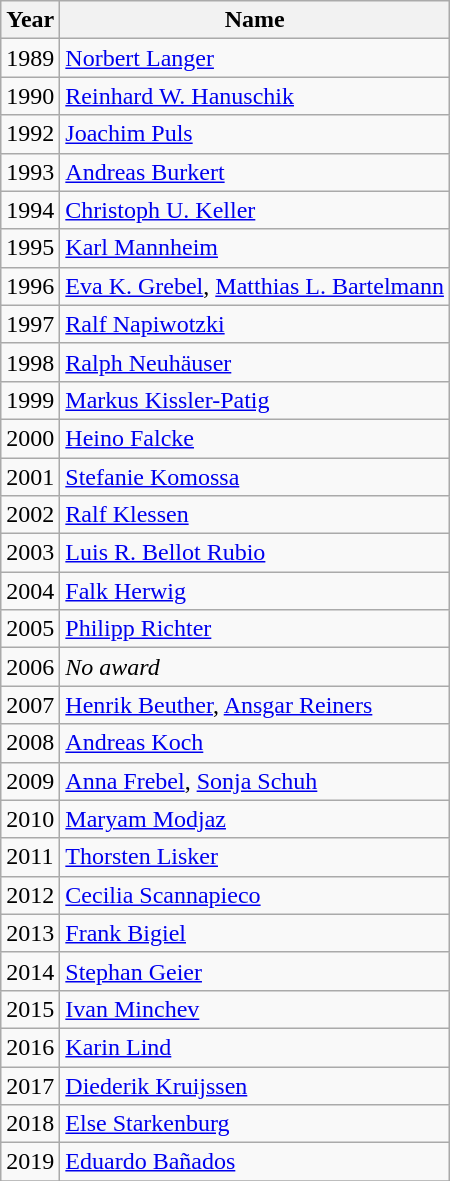<table class="wikitable" align=center>
<tr>
<th>Year</th>
<th>Name</th>
</tr>
<tr>
<td>1989</td>
<td><a href='#'>Norbert Langer</a></td>
</tr>
<tr>
<td>1990</td>
<td><a href='#'>Reinhard W. Hanuschik</a></td>
</tr>
<tr>
<td>1992</td>
<td><a href='#'>Joachim Puls</a></td>
</tr>
<tr>
<td>1993</td>
<td><a href='#'>Andreas Burkert</a></td>
</tr>
<tr>
<td>1994</td>
<td><a href='#'>Christoph U. Keller</a></td>
</tr>
<tr>
<td>1995</td>
<td><a href='#'>Karl Mannheim</a></td>
</tr>
<tr>
<td>1996</td>
<td><a href='#'>Eva K. Grebel</a>, <a href='#'>Matthias L. Bartelmann</a></td>
</tr>
<tr>
<td>1997</td>
<td><a href='#'>Ralf Napiwotzki</a></td>
</tr>
<tr>
<td>1998</td>
<td><a href='#'>Ralph Neuhäuser</a></td>
</tr>
<tr>
<td>1999</td>
<td><a href='#'>Markus Kissler-Patig</a></td>
</tr>
<tr>
<td>2000</td>
<td><a href='#'>Heino Falcke</a></td>
</tr>
<tr>
<td>2001</td>
<td><a href='#'>Stefanie Komossa</a></td>
</tr>
<tr>
<td>2002</td>
<td><a href='#'>Ralf Klessen</a></td>
</tr>
<tr>
<td>2003</td>
<td><a href='#'>Luis R. Bellot Rubio</a></td>
</tr>
<tr>
<td>2004</td>
<td><a href='#'>Falk Herwig</a></td>
</tr>
<tr>
<td>2005</td>
<td><a href='#'>Philipp Richter</a></td>
</tr>
<tr>
<td>2006</td>
<td><em>No award</em></td>
</tr>
<tr>
<td>2007</td>
<td><a href='#'>Henrik Beuther</a>, <a href='#'>Ansgar Reiners</a></td>
</tr>
<tr>
<td>2008</td>
<td><a href='#'>Andreas Koch</a></td>
</tr>
<tr>
<td>2009</td>
<td><a href='#'>Anna Frebel</a>, <a href='#'>Sonja Schuh</a></td>
</tr>
<tr>
<td>2010</td>
<td><a href='#'>Maryam Modjaz</a></td>
</tr>
<tr>
<td>2011</td>
<td><a href='#'>Thorsten Lisker</a></td>
</tr>
<tr>
<td>2012</td>
<td><a href='#'>Cecilia Scannapieco</a></td>
</tr>
<tr>
<td>2013</td>
<td><a href='#'>Frank Bigiel</a></td>
</tr>
<tr>
<td>2014</td>
<td><a href='#'>Stephan Geier</a></td>
</tr>
<tr>
<td>2015</td>
<td><a href='#'>Ivan Minchev</a></td>
</tr>
<tr>
<td>2016</td>
<td><a href='#'>Karin Lind</a></td>
</tr>
<tr>
<td>2017</td>
<td><a href='#'>Diederik Kruijssen</a></td>
</tr>
<tr>
<td>2018</td>
<td><a href='#'>Else Starkenburg </a></td>
</tr>
<tr>
<td>2019</td>
<td><a href='#'>Eduardo Bañados</a></td>
</tr>
<tr>
</tr>
</table>
